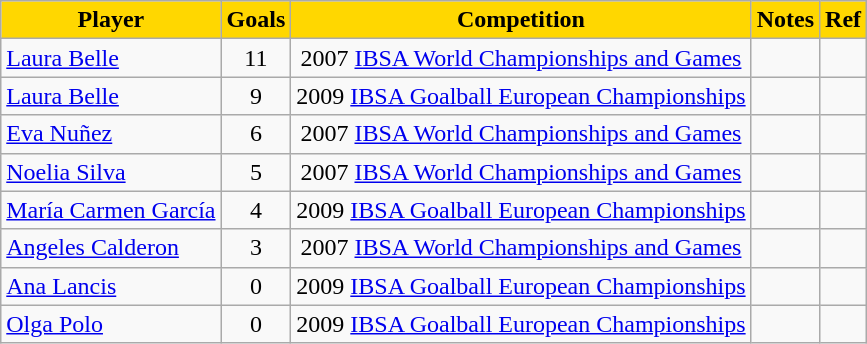<table class="wikitable">
<tr style="text-align:center; background:gold;">
<td><strong>Player</strong></td>
<td><strong>Goals</strong></td>
<td><strong>Competition</strong></td>
<td><strong>Notes</strong></td>
<td><strong>Ref</strong></td>
</tr>
<tr style="text-align:center;">
<td align="left"><a href='#'>Laura Belle</a></td>
<td>11</td>
<td>2007 <a href='#'>IBSA World Championships and Games</a></td>
<td></td>
<td></td>
</tr>
<tr style="text-align:center;">
<td align="left"><a href='#'>Laura Belle</a></td>
<td>9</td>
<td>2009 <a href='#'>IBSA Goalball European Championships</a></td>
<td></td>
<td></td>
</tr>
<tr style="text-align:center;">
<td align="left"><a href='#'>Eva Nuñez</a></td>
<td>6</td>
<td>2007 <a href='#'>IBSA World Championships and Games</a></td>
<td></td>
<td></td>
</tr>
<tr style="text-align:center;">
<td align="left"><a href='#'>Noelia Silva</a></td>
<td>5</td>
<td>2007 <a href='#'>IBSA World Championships and Games</a></td>
<td></td>
<td></td>
</tr>
<tr style="text-align:center;">
<td align="left"><a href='#'>María Carmen García</a></td>
<td>4</td>
<td>2009 <a href='#'>IBSA Goalball European Championships</a></td>
<td></td>
<td></td>
</tr>
<tr style="text-align:center;">
<td align="left"><a href='#'>Angeles Calderon</a></td>
<td>3</td>
<td>2007 <a href='#'>IBSA World Championships and Games</a></td>
<td></td>
<td></td>
</tr>
<tr style="text-align:center;">
<td align="left"><a href='#'>Ana Lancis</a></td>
<td>0</td>
<td>2009 <a href='#'>IBSA Goalball European Championships</a></td>
<td></td>
<td></td>
</tr>
<tr style="text-align:center;">
<td align="left"><a href='#'>Olga Polo</a></td>
<td>0</td>
<td>2009 <a href='#'>IBSA Goalball European Championships</a></td>
<td></td>
<td></td>
</tr>
</table>
